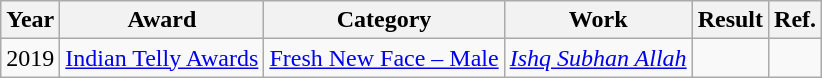<table class="wikitable">
<tr>
<th>Year</th>
<th>Award</th>
<th>Category</th>
<th>Work</th>
<th>Result</th>
<th>Ref.</th>
</tr>
<tr>
<td>2019</td>
<td><a href='#'>Indian Telly Awards</a></td>
<td><a href='#'>Fresh New Face – Male</a></td>
<td><em><a href='#'>Ishq Subhan Allah</a></em></td>
<td></td>
<td></td>
</tr>
</table>
